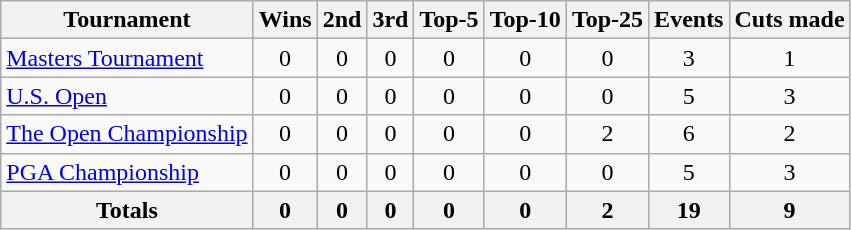<table class=wikitable style=text-align:center>
<tr>
<th>Tournament</th>
<th>Wins</th>
<th>2nd</th>
<th>3rd</th>
<th>Top-5</th>
<th>Top-10</th>
<th>Top-25</th>
<th>Events</th>
<th>Cuts made</th>
</tr>
<tr>
<td align=left><a href='#'>Masters Tournament</a></td>
<td>0</td>
<td>0</td>
<td>0</td>
<td>0</td>
<td>0</td>
<td>0</td>
<td>3</td>
<td>1</td>
</tr>
<tr>
<td align=left><a href='#'>U.S. Open</a></td>
<td>0</td>
<td>0</td>
<td>0</td>
<td>0</td>
<td>0</td>
<td>0</td>
<td>5</td>
<td>3</td>
</tr>
<tr>
<td align=left><a href='#'>The Open Championship</a></td>
<td>0</td>
<td>0</td>
<td>0</td>
<td>0</td>
<td>0</td>
<td>2</td>
<td>6</td>
<td>2</td>
</tr>
<tr>
<td align=left><a href='#'>PGA Championship</a></td>
<td>0</td>
<td>0</td>
<td>0</td>
<td>0</td>
<td>0</td>
<td>0</td>
<td>5</td>
<td>3</td>
</tr>
<tr>
<th>Totals</th>
<th>0</th>
<th>0</th>
<th>0</th>
<th>0</th>
<th>0</th>
<th>2</th>
<th>19</th>
<th>9</th>
</tr>
</table>
